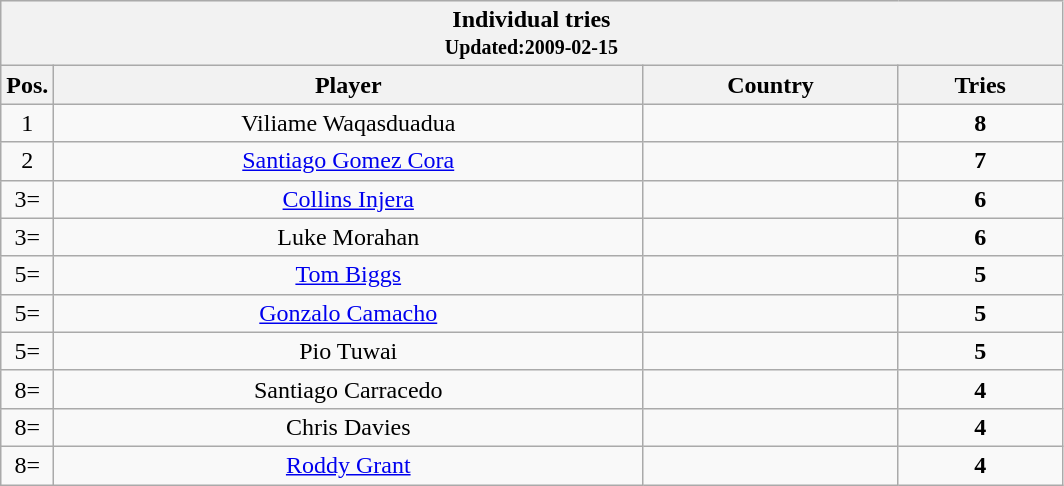<table class="wikitable" style="text-align:center">
<tr bgcolor="#efefef">
<th colspan=4 style="border-right:0px;";>Individual tries <br><small>Updated:2009-02-15</small></th>
</tr>
<tr bgcolor="#efefef">
<th width=5%>Pos.</th>
<th>Player</th>
<th>Country</th>
<th>Tries</th>
</tr>
<tr>
<td>1</td>
<td>Viliame Waqasduadua</td>
<td></td>
<td><strong>8</strong></td>
</tr>
<tr>
<td>2</td>
<td><a href='#'>Santiago Gomez Cora</a></td>
<td></td>
<td><strong>7</strong></td>
</tr>
<tr>
<td>3=</td>
<td><a href='#'>Collins Injera</a></td>
<td></td>
<td><strong>6</strong></td>
</tr>
<tr>
<td>3=</td>
<td>Luke Morahan</td>
<td></td>
<td><strong>6</strong></td>
</tr>
<tr>
<td>5=</td>
<td><a href='#'>Tom Biggs</a></td>
<td></td>
<td><strong>5</strong></td>
</tr>
<tr>
<td>5=</td>
<td><a href='#'>Gonzalo Camacho</a></td>
<td></td>
<td><strong>5</strong></td>
</tr>
<tr>
<td>5=</td>
<td>Pio Tuwai</td>
<td></td>
<td><strong>5</strong></td>
</tr>
<tr>
<td>8=</td>
<td>Santiago Carracedo</td>
<td></td>
<td><strong>4</strong></td>
</tr>
<tr>
<td>8=</td>
<td>Chris Davies</td>
<td></td>
<td><strong>4</strong></td>
</tr>
<tr>
<td>8=</td>
<td><a href='#'>Roddy Grant</a></td>
<td></td>
<td><strong>4</strong></td>
</tr>
</table>
